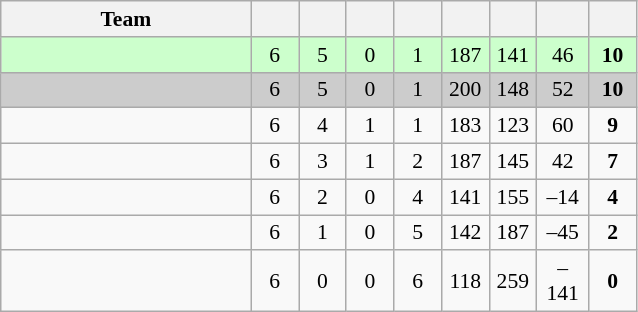<table class="wikitable" style="text-align: center; font-size:90% ">
<tr>
<th width=160>Team</th>
<th width=25></th>
<th width=25></th>
<th width=25></th>
<th width=25></th>
<th width=25></th>
<th width=25></th>
<th width=28></th>
<th width=25></th>
</tr>
<tr bgcolor=#CCFFCC>
<td align=left></td>
<td>6</td>
<td>5</td>
<td>0</td>
<td>1</td>
<td>187</td>
<td>141</td>
<td>46</td>
<td><strong>10</strong></td>
</tr>
<tr bgcolor=#CCCCCC>
<td align=left></td>
<td>6</td>
<td>5</td>
<td>0</td>
<td>1</td>
<td>200</td>
<td>148</td>
<td>52</td>
<td><strong>10</strong></td>
</tr>
<tr>
<td align=left></td>
<td>6</td>
<td>4</td>
<td>1</td>
<td>1</td>
<td>183</td>
<td>123</td>
<td>60</td>
<td><strong>9</strong></td>
</tr>
<tr>
<td align=left></td>
<td>6</td>
<td>3</td>
<td>1</td>
<td>2</td>
<td>187</td>
<td>145</td>
<td>42</td>
<td><strong>7</strong></td>
</tr>
<tr>
<td align=left></td>
<td>6</td>
<td>2</td>
<td>0</td>
<td>4</td>
<td>141</td>
<td>155</td>
<td>–14</td>
<td><strong>4</strong></td>
</tr>
<tr>
<td align=left></td>
<td>6</td>
<td>1</td>
<td>0</td>
<td>5</td>
<td>142</td>
<td>187</td>
<td>–45</td>
<td><strong>2</strong></td>
</tr>
<tr>
<td align=left></td>
<td>6</td>
<td>0</td>
<td>0</td>
<td>6</td>
<td>118</td>
<td>259</td>
<td>–141</td>
<td><strong>0</strong></td>
</tr>
</table>
